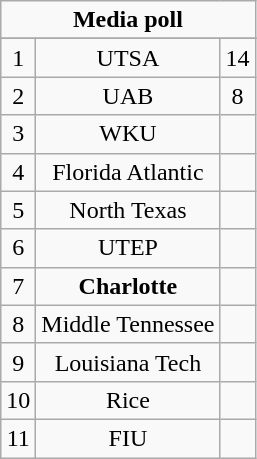<table class="wikitable">
<tr align="center">
<td align="center" Colspan="3"><strong>Media poll</strong></td>
</tr>
<tr align="center">
</tr>
<tr align="center">
<td>1</td>
<td>UTSA</td>
<td>14</td>
</tr>
<tr align="center">
<td>2</td>
<td>UAB</td>
<td>8</td>
</tr>
<tr align="center">
<td>3</td>
<td>WKU</td>
<td></td>
</tr>
<tr align="center">
<td>4</td>
<td>Florida Atlantic</td>
<td></td>
</tr>
<tr align="center">
<td>5</td>
<td>North Texas</td>
<td></td>
</tr>
<tr align="center">
<td>6</td>
<td>UTEP</td>
<td></td>
</tr>
<tr align="center">
<td>7</td>
<td><strong>Charlotte</strong></td>
<td></td>
</tr>
<tr align="center">
<td>8</td>
<td>Middle Tennessee</td>
<td></td>
</tr>
<tr align="center">
<td>9</td>
<td>Louisiana Tech</td>
<td></td>
</tr>
<tr align="center">
<td>10</td>
<td>Rice</td>
<td></td>
</tr>
<tr align="center">
<td>11</td>
<td>FIU</td>
<td></td>
</tr>
</table>
